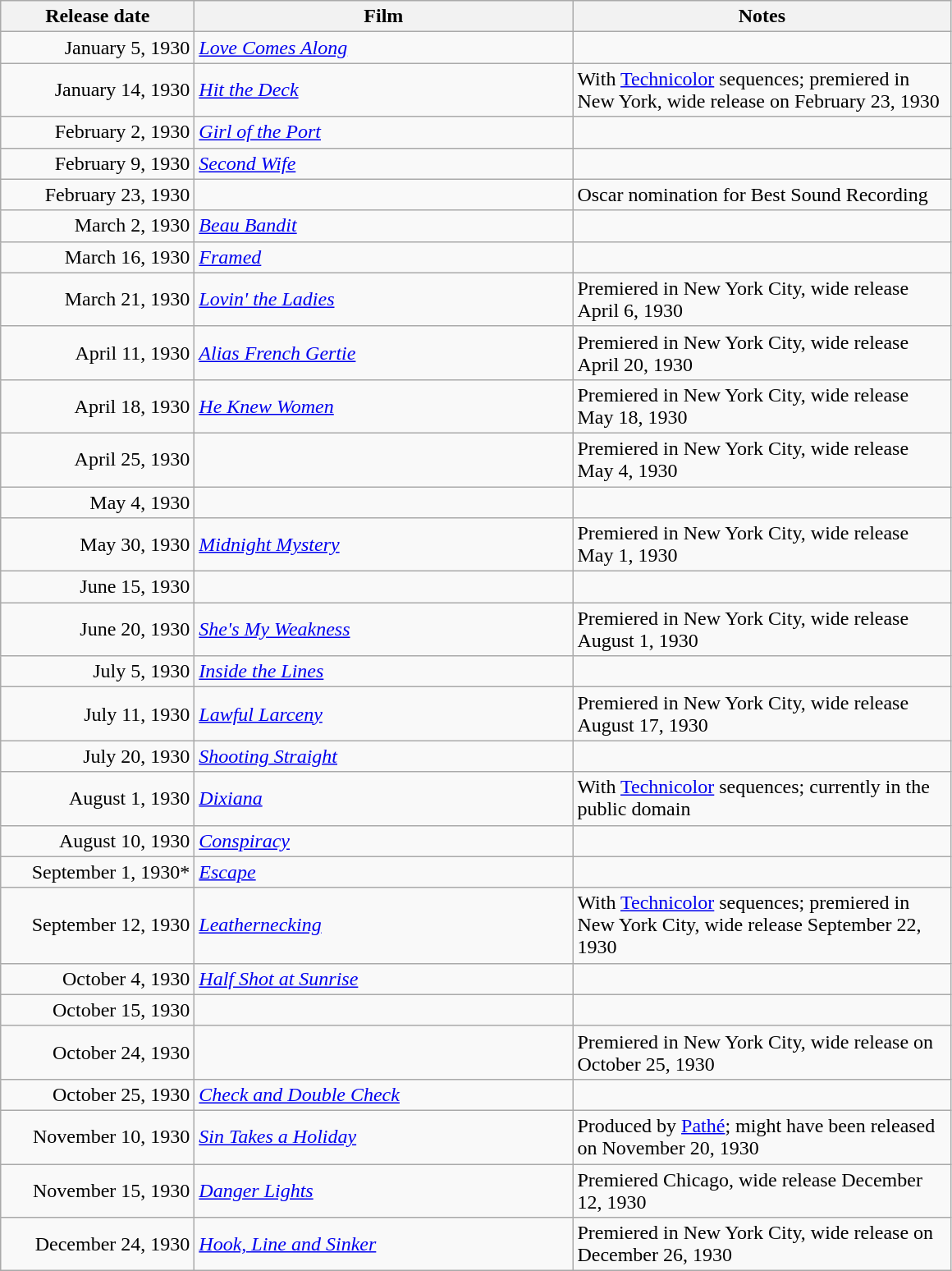<table class="wikitable sortable plainrowheaders">
<tr>
<th scope="col" style="width:150px">Release date</th>
<th scope="col" style="width:300px">Film</th>
<th scope="col" style="width:300px" class="unsortable">Notes</th>
</tr>
<tr>
<td style="text-align:right;">January 5, 1930</td>
<td><em><a href='#'>Love Comes Along</a></em></td>
<td></td>
</tr>
<tr>
<td style="text-align:right;">January 14, 1930</td>
<td><em><a href='#'>Hit the Deck</a></em></td>
<td>With <a href='#'>Technicolor</a> sequences; premiered in New York, wide release on February 23, 1930</td>
</tr>
<tr>
<td style="text-align:right;">February 2, 1930</td>
<td><em><a href='#'>Girl of the Port</a></em></td>
<td></td>
</tr>
<tr>
<td style="text-align:right;">February 9, 1930</td>
<td><em><a href='#'>Second Wife</a></em></td>
<td></td>
</tr>
<tr>
<td style="text-align:right;">February 23, 1930</td>
<td><em></em></td>
<td>Oscar nomination for Best Sound Recording</td>
</tr>
<tr>
<td style="text-align:right;">March 2, 1930</td>
<td><em><a href='#'>Beau Bandit</a></em></td>
<td></td>
</tr>
<tr>
<td style="text-align:right;">March 16, 1930</td>
<td><em><a href='#'>Framed</a></em></td>
<td></td>
</tr>
<tr>
<td style="text-align:right;">March 21, 1930</td>
<td><em><a href='#'>Lovin' the Ladies</a></em></td>
<td>Premiered in New York City, wide release April 6, 1930</td>
</tr>
<tr>
<td style="text-align:right;">April 11, 1930</td>
<td><em><a href='#'>Alias French Gertie</a></em></td>
<td>Premiered in New York City, wide release April 20, 1930</td>
</tr>
<tr>
<td style="text-align:right;">April 18, 1930</td>
<td><em><a href='#'>He Knew Women</a></em></td>
<td>Premiered in New York City, wide release May 18, 1930</td>
</tr>
<tr>
<td style="text-align:right;">April 25, 1930</td>
<td><em></em></td>
<td>Premiered in New York City, wide release May 4, 1930</td>
</tr>
<tr>
<td style="text-align:right;">May 4, 1930</td>
<td><em></em></td>
<td></td>
</tr>
<tr>
<td style="text-align:right;">May 30, 1930</td>
<td><em><a href='#'>Midnight Mystery</a></em></td>
<td>Premiered in New York City, wide release May 1, 1930</td>
</tr>
<tr>
<td style="text-align:right;">June 15, 1930</td>
<td><em></em></td>
<td></td>
</tr>
<tr>
<td style="text-align:right;">June 20, 1930</td>
<td><em><a href='#'>She's My Weakness</a></em></td>
<td>Premiered in New York City, wide release August 1, 1930</td>
</tr>
<tr>
<td style="text-align:right;">July 5, 1930</td>
<td><em><a href='#'>Inside the Lines</a></em></td>
<td></td>
</tr>
<tr>
<td style="text-align:right;">July 11, 1930</td>
<td><em><a href='#'>Lawful Larceny</a></em></td>
<td>Premiered in New York City, wide release August 17, 1930</td>
</tr>
<tr>
<td style="text-align:right;">July 20, 1930</td>
<td><em><a href='#'>Shooting Straight</a></em></td>
<td></td>
</tr>
<tr>
<td style="text-align:right;">August 1, 1930</td>
<td><em><a href='#'>Dixiana</a></em></td>
<td>With <a href='#'>Technicolor</a> sequences; currently in the public domain</td>
</tr>
<tr>
<td style="text-align:right;">August 10, 1930</td>
<td><em><a href='#'>Conspiracy</a></em></td>
<td></td>
</tr>
<tr>
<td style="text-align:right;">September 1, 1930*</td>
<td><em><a href='#'>Escape</a></em></td>
<td></td>
</tr>
<tr>
<td style="text-align:right;">September 12, 1930</td>
<td><em><a href='#'>Leathernecking</a></em></td>
<td>With <a href='#'>Technicolor</a> sequences; premiered in New York City, wide release September 22, 1930</td>
</tr>
<tr>
<td style="text-align:right;">October 4, 1930</td>
<td><em><a href='#'>Half Shot at Sunrise</a></em></td>
<td></td>
</tr>
<tr>
<td style="text-align:right;">October 15, 1930</td>
<td><em></em></td>
<td></td>
</tr>
<tr>
<td style="text-align:right;">October 24, 1930</td>
<td><em></em></td>
<td>Premiered in New York City, wide release on October 25, 1930</td>
</tr>
<tr>
<td style="text-align:right;">October 25, 1930</td>
<td><em><a href='#'>Check and Double Check</a></em></td>
<td></td>
</tr>
<tr>
<td style="text-align:right;">November 10, 1930</td>
<td><em><a href='#'>Sin Takes a Holiday</a></em></td>
<td>Produced by <a href='#'>Pathé</a>; might have been released on November 20, 1930</td>
</tr>
<tr>
<td style="text-align:right;">November 15, 1930</td>
<td><em><a href='#'>Danger Lights</a></em></td>
<td>Premiered Chicago, wide release December 12, 1930</td>
</tr>
<tr>
<td style="text-align:right;">December 24, 1930</td>
<td><em><a href='#'>Hook, Line and Sinker</a></em></td>
<td>Premiered in New York City, wide release on December 26, 1930</td>
</tr>
</table>
